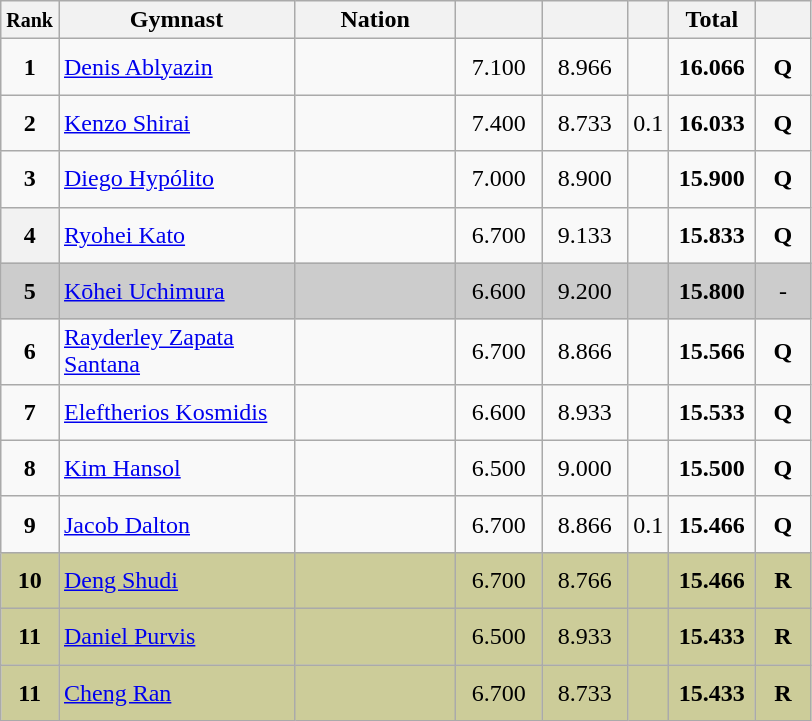<table class="wikitable sortable" style="text-align:center;">
<tr>
<th scope="col"  style="width:15px;"><small>Rank</small></th>
<th scope="col"  style="width:150px;">Gymnast</th>
<th scope="col"  style="width:100px;">Nation</th>
<th scope="col"  style="width:50px;"><small></small></th>
<th scope="col"  style="width:50px;"><small></small></th>
<th scope="col"  style="width:20px;"><small></small></th>
<th scope="col"  style="width:50px;">Total</th>
<th scope="col"  style="width:30px;"><small></small></th>
</tr>
<tr>
<td scope=row style="text-align:center"><strong>1</strong></td>
<td style="height:30px; text-align:left;"><a href='#'>Denis Ablyazin</a></td>
<td style="text-align:left;"><small></small></td>
<td>7.100</td>
<td>8.966</td>
<td></td>
<td><strong>16.066</strong></td>
<td><strong>Q</strong></td>
</tr>
<tr>
<td scope=row style="text-align:center"><strong>2</strong></td>
<td style="height:30px; text-align:left;"><a href='#'>Kenzo Shirai</a></td>
<td style="text-align:left;"><small></small></td>
<td>7.400</td>
<td>8.733</td>
<td>0.1</td>
<td><strong>16.033</strong></td>
<td><strong>Q</strong></td>
</tr>
<tr>
<td scope=row style="text-align:center"><strong>3</strong></td>
<td style="height:30px; text-align:left;"><a href='#'>Diego Hypólito</a></td>
<td style="text-align:left;"><small></small></td>
<td>7.000</td>
<td>8.900</td>
<td></td>
<td><strong>15.900</strong></td>
<td><strong>Q</strong></td>
</tr>
<tr>
<th scope=row style="text-align:center"><strong>4</strong></th>
<td style="height:30px; text-align:left;"><a href='#'>Ryohei Kato</a></td>
<td style="text-align:left;"><small></small></td>
<td>6.700</td>
<td>9.133</td>
<td></td>
<td><strong>15.833</strong></td>
<td><strong>Q</strong></td>
</tr>
<tr style="background:#cccccc;">
<td scope=row style="text-align:center"><strong>5</strong></td>
<td style="height:30px; text-align:left;"><a href='#'>Kōhei Uchimura</a></td>
<td style="text-align:left;"><small></small></td>
<td>6.600</td>
<td>9.200</td>
<td></td>
<td><strong>15.800</strong></td>
<td>-</td>
</tr>
<tr>
<td scope=row style="text-align:center"><strong>6</strong></td>
<td style="height:30px; text-align:left;"><a href='#'>Rayderley Zapata Santana</a></td>
<td style="text-align:left;"><small></small></td>
<td>6.700</td>
<td>8.866</td>
<td></td>
<td><strong>15.566</strong></td>
<td><strong>Q</strong></td>
</tr>
<tr>
<td scope=row style="text-align:center"><strong>7</strong></td>
<td style="height:30px; text-align:left;"><a href='#'>Eleftherios Kosmidis</a></td>
<td style="text-align:left;"><small></small></td>
<td>6.600</td>
<td>8.933</td>
<td></td>
<td><strong>15.533</strong></td>
<td><strong>Q</strong></td>
</tr>
<tr>
<td scope=row style="text-align:center"><strong>8</strong></td>
<td style="height:30px; text-align:left;"><a href='#'>Kim Hansol</a></td>
<td style="text-align:left;"><small></small></td>
<td>6.500</td>
<td>9.000</td>
<td></td>
<td><strong>15.500</strong></td>
<td><strong>Q</strong></td>
</tr>
<tr>
<td scope=row style="text-align:center"><strong>9</strong></td>
<td style="height:30px; text-align:left;"><a href='#'>Jacob Dalton</a></td>
<td style="text-align:left;"><small></small></td>
<td>6.700</td>
<td>8.866</td>
<td>0.1</td>
<td><strong>15.466</strong></td>
<td><strong>Q</strong></td>
</tr>
<tr style="background:#CCCC99;">
<td scope=row style="text-align:center"><strong>10</strong></td>
<td style="height:30px; text-align:left;"><a href='#'>Deng Shudi</a></td>
<td style="text-align:left;"><small></small></td>
<td>6.700</td>
<td>8.766</td>
<td></td>
<td><strong>15.466</strong></td>
<td><strong>R</strong></td>
</tr>
<tr style="background:#CCCC99;">
<td scope=row style="text-align:center"><strong>11</strong></td>
<td style="height:30px; text-align:left;"><a href='#'>Daniel Purvis</a></td>
<td style="text-align:left;"><small></small></td>
<td>6.500</td>
<td>8.933</td>
<td></td>
<td><strong>15.433</strong></td>
<td><strong>R</strong></td>
</tr>
<tr style="background:#CCCC99;">
<td scope=row style="text-align:center"><strong>11</strong></td>
<td style="height:30px; text-align:left;"><a href='#'>Cheng Ran</a></td>
<td style="text-align:left;"><small></small></td>
<td>6.700</td>
<td>8.733</td>
<td></td>
<td><strong>15.433</strong></td>
<td><strong>R</strong></td>
</tr>
</table>
